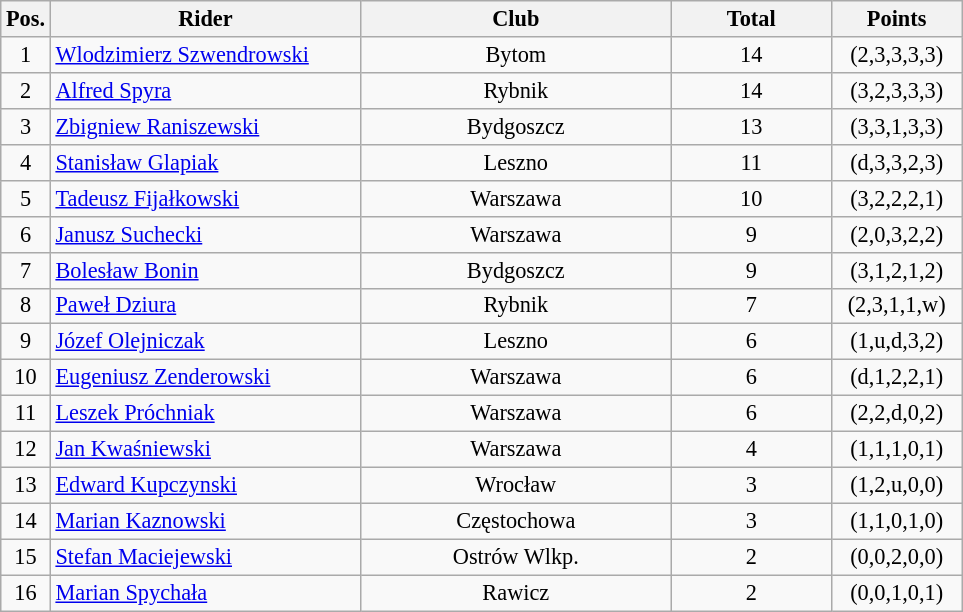<table class=wikitable style="font-size:93%;">
<tr>
<th width=25px>Pos.</th>
<th width=200px>Rider</th>
<th width=200px>Club</th>
<th width=100px>Total</th>
<th width=80px>Points</th>
</tr>
<tr align=center>
<td>1</td>
<td align=left><a href='#'>Wlodzimierz Szwendrowski</a></td>
<td>Bytom</td>
<td>14</td>
<td>(2,3,3,3,3)</td>
</tr>
<tr align=center>
<td>2</td>
<td align=left><a href='#'>Alfred Spyra</a></td>
<td>Rybnik</td>
<td>14</td>
<td>(3,2,3,3,3)</td>
</tr>
<tr align=center>
<td>3</td>
<td align=left><a href='#'>Zbigniew Raniszewski</a></td>
<td>Bydgoszcz</td>
<td>13</td>
<td>(3,3,1,3,3)</td>
</tr>
<tr align=center>
<td>4</td>
<td align=left><a href='#'>Stanisław Glapiak</a></td>
<td>Leszno</td>
<td>11</td>
<td>(d,3,3,2,3)</td>
</tr>
<tr align=center>
<td>5</td>
<td align=left><a href='#'>Tadeusz Fijałkowski</a></td>
<td>Warszawa</td>
<td>10</td>
<td>(3,2,2,2,1)</td>
</tr>
<tr align=center>
<td>6</td>
<td align=left><a href='#'>Janusz Suchecki</a></td>
<td>Warszawa</td>
<td>9</td>
<td>(2,0,3,2,2)</td>
</tr>
<tr align=center>
<td>7</td>
<td align=left><a href='#'>Bolesław Bonin</a></td>
<td>Bydgoszcz</td>
<td>9</td>
<td>(3,1,2,1,2)</td>
</tr>
<tr align=center>
<td>8</td>
<td align=left><a href='#'>Paweł Dziura</a></td>
<td>Rybnik</td>
<td>7</td>
<td>(2,3,1,1,w)</td>
</tr>
<tr align=center>
<td>9</td>
<td align=left><a href='#'>Józef Olejniczak</a></td>
<td>Leszno</td>
<td>6</td>
<td>(1,u,d,3,2)</td>
</tr>
<tr align=center>
<td>10</td>
<td align=left><a href='#'>Eugeniusz Zenderowski</a></td>
<td>Warszawa</td>
<td>6</td>
<td>(d,1,2,2,1)</td>
</tr>
<tr align=center>
<td>11</td>
<td align=left><a href='#'>Leszek Próchniak</a></td>
<td>Warszawa</td>
<td>6</td>
<td>(2,2,d,0,2)</td>
</tr>
<tr align=center>
<td>12</td>
<td align=left><a href='#'>Jan Kwaśniewski</a></td>
<td>Warszawa</td>
<td>4</td>
<td>(1,1,1,0,1)</td>
</tr>
<tr align=center>
<td>13</td>
<td align=left><a href='#'>Edward Kupczynski</a></td>
<td>Wrocław</td>
<td>3</td>
<td>(1,2,u,0,0)</td>
</tr>
<tr align=center>
<td>14</td>
<td align=left><a href='#'>Marian Kaznowski</a></td>
<td>Częstochowa</td>
<td>3</td>
<td>(1,1,0,1,0)</td>
</tr>
<tr align=center>
<td>15</td>
<td align=left><a href='#'>Stefan Maciejewski</a></td>
<td>Ostrów Wlkp.</td>
<td>2</td>
<td>(0,0,2,0,0)</td>
</tr>
<tr align=center>
<td>16</td>
<td align=left><a href='#'>Marian Spychała</a></td>
<td>Rawicz</td>
<td>2</td>
<td>(0,0,1,0,1)</td>
</tr>
</table>
